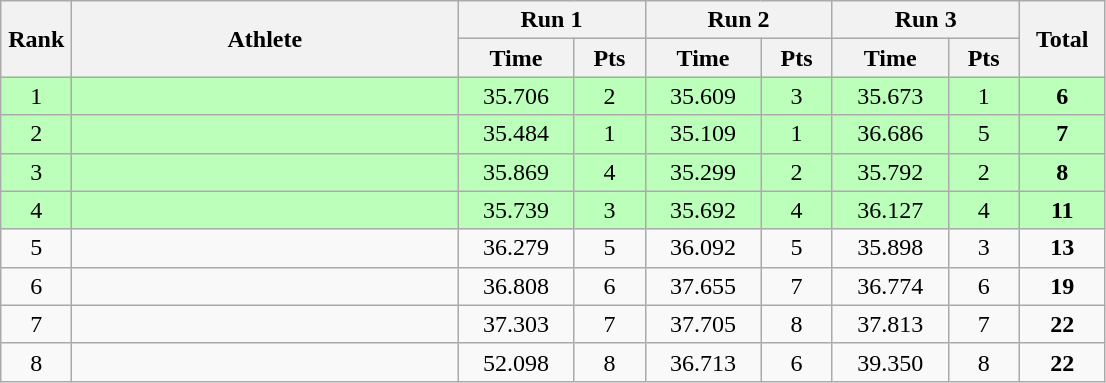<table class=wikitable style="text-align:center">
<tr>
<th rowspan="2" width=40>Rank</th>
<th rowspan="2" width=250>Athlete</th>
<th colspan="2">Run 1</th>
<th colspan="2">Run 2</th>
<th colspan="2">Run 3</th>
<th rowspan="2" width=50>Total</th>
</tr>
<tr>
<th width=70>Time</th>
<th width=40>Pts</th>
<th width=70>Time</th>
<th width=40>Pts</th>
<th width=70>Time</th>
<th width=40>Pts</th>
</tr>
<tr bgcolor=bbffbb>
<td>1</td>
<td align=left></td>
<td>35.706</td>
<td>2</td>
<td>35.609</td>
<td>3</td>
<td>35.673</td>
<td>1</td>
<td><strong>6</strong></td>
</tr>
<tr bgcolor=bbffbb>
<td>2</td>
<td align=left></td>
<td>35.484</td>
<td>1</td>
<td>35.109</td>
<td>1</td>
<td>36.686</td>
<td>5</td>
<td><strong>7</strong></td>
</tr>
<tr bgcolor=bbffbb>
<td>3</td>
<td align=left></td>
<td>35.869</td>
<td>4</td>
<td>35.299</td>
<td>2</td>
<td>35.792</td>
<td>2</td>
<td><strong>8</strong></td>
</tr>
<tr bgcolor=bbffbb>
<td>4</td>
<td align=left></td>
<td>35.739</td>
<td>3</td>
<td>35.692</td>
<td>4</td>
<td>36.127</td>
<td>4</td>
<td><strong>11</strong></td>
</tr>
<tr>
<td>5</td>
<td align=left></td>
<td>36.279</td>
<td>5</td>
<td>36.092</td>
<td>5</td>
<td>35.898</td>
<td>3</td>
<td><strong>13</strong></td>
</tr>
<tr>
<td>6</td>
<td align=left></td>
<td>36.808</td>
<td>6</td>
<td>37.655</td>
<td>7</td>
<td>36.774</td>
<td>6</td>
<td><strong>19</strong></td>
</tr>
<tr>
<td>7</td>
<td align=left></td>
<td>37.303</td>
<td>7</td>
<td>37.705</td>
<td>8</td>
<td>37.813</td>
<td>7</td>
<td><strong>22</strong></td>
</tr>
<tr>
<td>8</td>
<td align=left></td>
<td>52.098</td>
<td>8</td>
<td>36.713</td>
<td>6</td>
<td>39.350</td>
<td>8</td>
<td><strong>22</strong></td>
</tr>
</table>
